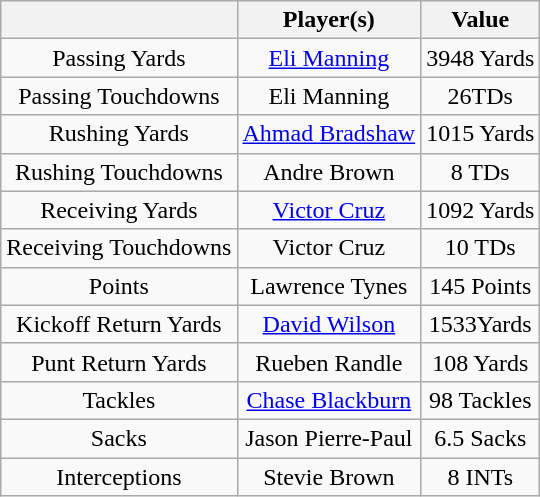<table class="wikitable">
<tr>
<th></th>
<th>Player(s)</th>
<th>Value</th>
</tr>
<tr style="background:#ffddoo; text-align:center;">
<td>Passing Yards</td>
<td><a href='#'>Eli Manning</a></td>
<td>3948 Yards</td>
</tr>
<tr style="background:#ffddoo; text-align:center;">
<td>Passing Touchdowns</td>
<td>Eli Manning</td>
<td>26TDs</td>
</tr>
<tr style="background:#ffddoo; text-align:center;">
<td>Rushing Yards</td>
<td><a href='#'>Ahmad Bradshaw</a></td>
<td>1015 Yards</td>
</tr>
<tr style="background:#ffddoo; text-align:center;">
<td>Rushing Touchdowns</td>
<td>Andre Brown</td>
<td>8 TDs</td>
</tr>
<tr style="background:#ffddoo; text-align:center;">
<td>Receiving Yards</td>
<td><a href='#'>Victor Cruz</a></td>
<td>1092 Yards</td>
</tr>
<tr style="background:#ffddoo; text-align:center;">
<td>Receiving Touchdowns</td>
<td>Victor Cruz</td>
<td>10 TDs</td>
</tr>
<tr style="background:#ffddoo; text-align:center;">
<td>Points</td>
<td>Lawrence Tynes</td>
<td>145 Points</td>
</tr>
<tr style="background:#ffddoo; text-align:center;">
<td>Kickoff Return Yards</td>
<td><a href='#'>David Wilson</a></td>
<td>1533Yards</td>
</tr>
<tr style="background:#ffddoo; text-align:center;">
<td>Punt Return Yards</td>
<td>Rueben Randle</td>
<td>108 Yards</td>
</tr>
<tr style="background:#ffddoo; text-align:center;">
<td>Tackles</td>
<td><a href='#'>Chase Blackburn</a></td>
<td>98 Tackles</td>
</tr>
<tr style="background:#ffddoo; text-align:center;">
<td>Sacks</td>
<td>Jason Pierre-Paul</td>
<td>6.5 Sacks</td>
</tr>
<tr style="background:#ffddoo; text-align:center;">
<td>Interceptions</td>
<td>Stevie Brown</td>
<td>8 INTs</td>
</tr>
</table>
